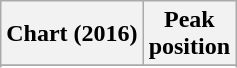<table class="wikitable plainrowheaders">
<tr>
<th>Chart (2016)</th>
<th>Peak<br>position</th>
</tr>
<tr>
</tr>
<tr>
</tr>
<tr>
</tr>
</table>
